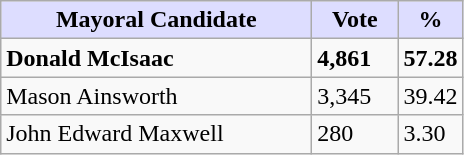<table class="wikitable">
<tr>
<th style="background:#ddf; width:200px;">Mayoral Candidate</th>
<th style="background:#ddf; width:50px;">Vote</th>
<th style="background:#ddf; width:30px;">%</th>
</tr>
<tr>
<td><strong>Donald McIsaac</strong></td>
<td><strong>4,861</strong></td>
<td><strong>57.28</strong></td>
</tr>
<tr>
<td>Mason Ainsworth</td>
<td>3,345</td>
<td>39.42</td>
</tr>
<tr>
<td>John Edward Maxwell</td>
<td>280</td>
<td>3.30</td>
</tr>
</table>
